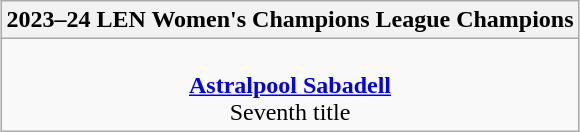<table class=wikitable style="text-align:center; margin:auto">
<tr>
<th>2023–24 LEN Women's Champions League Champions</th>
</tr>
<tr>
<td> <br><strong><a href='#'>Astralpool Sabadell</a></strong><br>Seventh title</td>
</tr>
</table>
